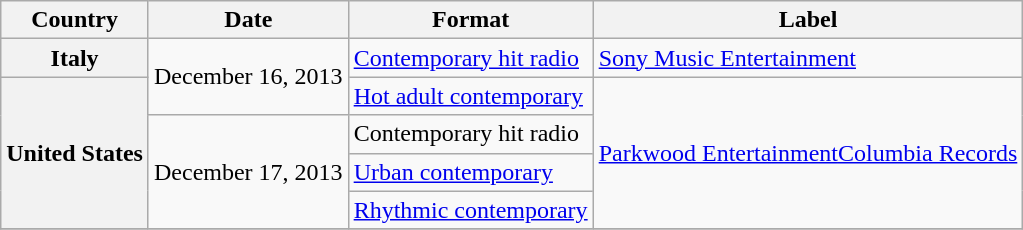<table class="wikitable plainrowheaders">
<tr>
<th scope="col">Country</th>
<th scope="col">Date</th>
<th scope="col">Format</th>
<th scope="col">Label</th>
</tr>
<tr>
<th scope="row">Italy</th>
<td rowspan="2">December 16, 2013</td>
<td><a href='#'>Contemporary hit radio</a></td>
<td><a href='#'>Sony Music Entertainment</a></td>
</tr>
<tr>
<th scope="row" rowspan="4">United States</th>
<td><a href='#'>Hot adult contemporary</a></td>
<td rowspan="4"><a href='#'>Parkwood Entertainment</a><a href='#'>Columbia Records</a></td>
</tr>
<tr>
<td rowspan="3">December 17, 2013</td>
<td>Contemporary hit radio</td>
</tr>
<tr>
<td><a href='#'>Urban contemporary</a></td>
</tr>
<tr>
<td><a href='#'>Rhythmic contemporary</a></td>
</tr>
<tr>
</tr>
</table>
